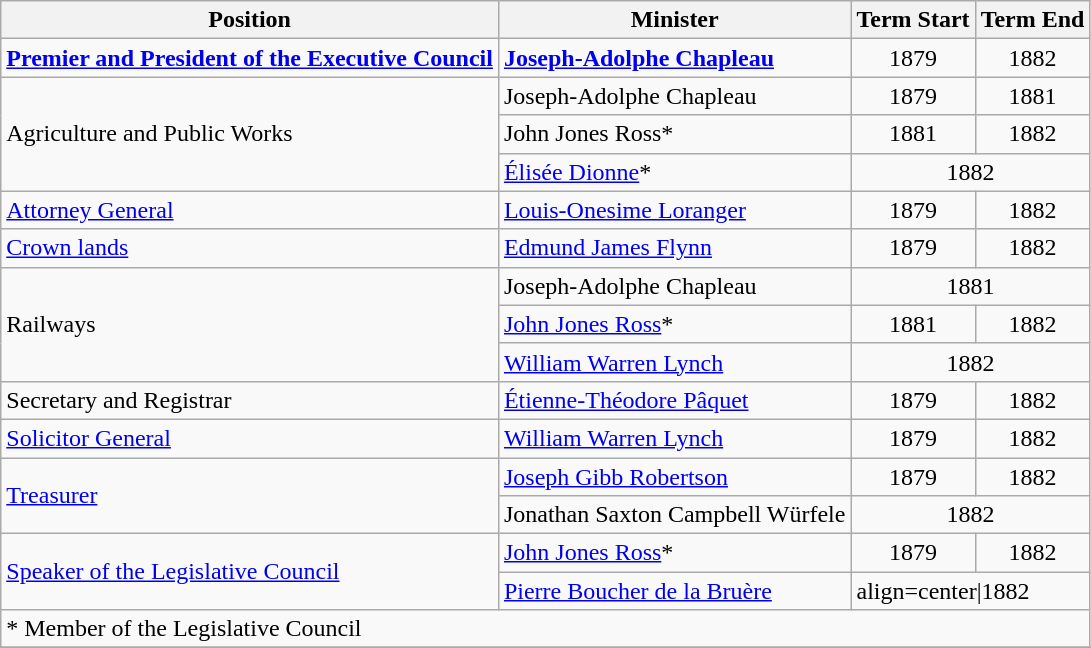<table class="wikitable">
<tr>
<th>Position</th>
<th>Minister</th>
<th>Term Start</th>
<th>Term End</th>
</tr>
<tr>
<td><strong><a href='#'>Premier and President of the Executive Council</a></strong></td>
<td><strong><a href='#'>Joseph-Adolphe Chapleau</a></strong></td>
<td align=center>1879</td>
<td align=center>1882</td>
</tr>
<tr>
<td rowspan = "3">Agriculture and Public Works</td>
<td>Joseph-Adolphe Chapleau</td>
<td align=center>1879</td>
<td align=center>1881</td>
</tr>
<tr>
<td>John Jones Ross*</td>
<td align=center>1881</td>
<td align=center>1882</td>
</tr>
<tr>
<td><a href='#'>Élisée Dionne</a>*</td>
<td colspan ="2" align=center>1882</td>
</tr>
<tr>
<td><a href='#'>Attorney General</a></td>
<td><a href='#'>Louis-Onesime Loranger</a></td>
<td align=center>1879</td>
<td align=center>1882</td>
</tr>
<tr>
<td><a href='#'>Crown lands</a></td>
<td><a href='#'>Edmund James Flynn</a></td>
<td align=center>1879</td>
<td align=center>1882</td>
</tr>
<tr>
<td rowspan = "3">Railways</td>
<td>Joseph-Adolphe Chapleau</td>
<td colspan ="2" align=center>1881</td>
</tr>
<tr>
<td><a href='#'>John Jones Ross</a>*</td>
<td align=center>1881</td>
<td align=center>1882</td>
</tr>
<tr>
<td><a href='#'>William Warren Lynch</a></td>
<td colspan ="2" align=center>1882</td>
</tr>
<tr>
<td>Secretary and Registrar</td>
<td><a href='#'>Étienne-Théodore Pâquet</a></td>
<td align=center>1879</td>
<td align=center>1882</td>
</tr>
<tr>
<td><a href='#'>Solicitor General</a></td>
<td><a href='#'>William Warren Lynch</a></td>
<td align=center>1879</td>
<td align=center>1882</td>
</tr>
<tr>
<td rowspan = "2"><a href='#'>Treasurer</a></td>
<td><a href='#'>Joseph Gibb Robertson</a></td>
<td align=center>1879</td>
<td align=center>1882</td>
</tr>
<tr>
<td>Jonathan Saxton Campbell Würfele</td>
<td colspan = "2" align=center>1882</td>
</tr>
<tr>
<td rowspan = "2"><a href='#'>Speaker of the Legislative Council</a></td>
<td><a href='#'>John Jones Ross</a>*</td>
<td align=center>1879</td>
<td align=center>1882</td>
</tr>
<tr>
<td><a href='#'>Pierre Boucher de la Bruère</a></td>
<td colspan = "2">align=center|1882</td>
</tr>
<tr>
<td colspan = "4">* Member of the Legislative Council</td>
</tr>
<tr>
</tr>
</table>
